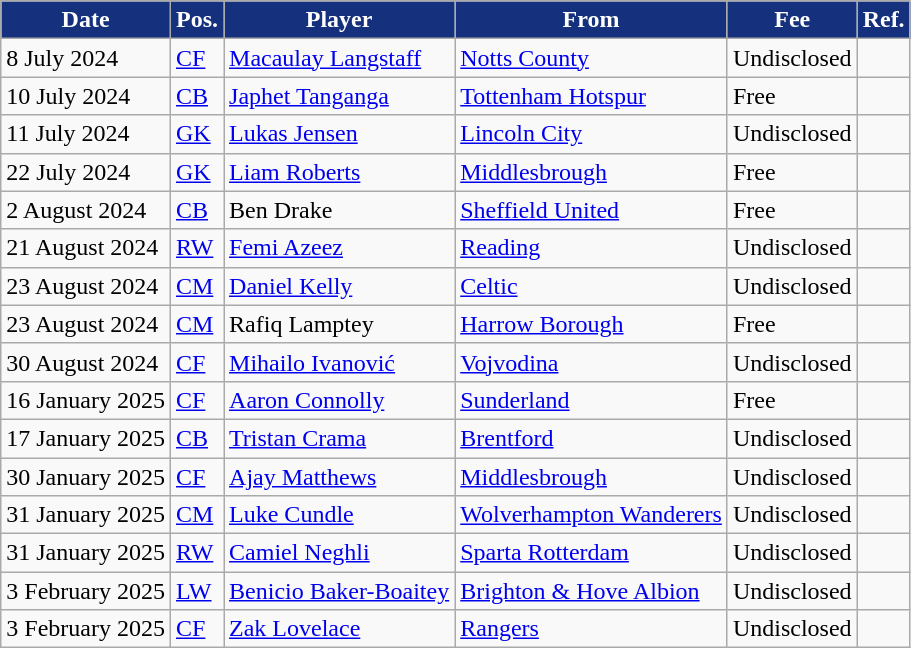<table class="wikitable plainrowheaders sortable">
<tr>
<th style="background:#15317E;color:#fff;">Date</th>
<th style="background:#15317E;color:#fff;">Pos.</th>
<th style="background:#15317E;color:#fff;">Player</th>
<th style="background:#15317E;color:#fff;">From</th>
<th style="background:#15317E;color:#fff;">Fee</th>
<th style="background:#15317E;color:#fff;">Ref.</th>
</tr>
<tr>
<td>8 July 2024</td>
<td><a href='#'>CF</a></td>
<td> <a href='#'>Macaulay Langstaff</a></td>
<td> <a href='#'>Notts County</a></td>
<td>Undisclosed</td>
<td></td>
</tr>
<tr>
<td>10 July 2024</td>
<td><a href='#'>CB</a></td>
<td> <a href='#'>Japhet Tanganga</a></td>
<td> <a href='#'>Tottenham Hotspur</a></td>
<td>Free</td>
<td></td>
</tr>
<tr>
<td>11 July 2024</td>
<td><a href='#'>GK</a></td>
<td> <a href='#'>Lukas Jensen</a></td>
<td> <a href='#'>Lincoln City</a></td>
<td>Undisclosed</td>
<td></td>
</tr>
<tr>
<td>22 July 2024</td>
<td><a href='#'>GK</a></td>
<td> <a href='#'>Liam Roberts</a></td>
<td> <a href='#'>Middlesbrough</a></td>
<td>Free</td>
<td></td>
</tr>
<tr>
<td>2 August 2024</td>
<td><a href='#'>CB</a></td>
<td> Ben Drake</td>
<td> <a href='#'>Sheffield United</a></td>
<td>Free</td>
<td></td>
</tr>
<tr>
<td>21 August 2024</td>
<td><a href='#'>RW</a></td>
<td> <a href='#'>Femi Azeez</a></td>
<td> <a href='#'>Reading</a></td>
<td>Undisclosed</td>
<td></td>
</tr>
<tr>
<td>23 August 2024</td>
<td><a href='#'>CM</a></td>
<td> <a href='#'>Daniel Kelly</a></td>
<td> <a href='#'>Celtic</a></td>
<td>Undisclosed</td>
<td></td>
</tr>
<tr>
<td>23 August 2024</td>
<td><a href='#'>CM</a></td>
<td> Rafiq Lamptey</td>
<td> <a href='#'>Harrow Borough</a></td>
<td>Free</td>
<td></td>
</tr>
<tr>
<td>30 August 2024</td>
<td><a href='#'>CF</a></td>
<td> <a href='#'>Mihailo Ivanović</a></td>
<td> <a href='#'>Vojvodina</a></td>
<td>Undisclosed</td>
<td></td>
</tr>
<tr>
<td>16 January 2025</td>
<td><a href='#'>CF</a></td>
<td> <a href='#'>Aaron Connolly</a></td>
<td> <a href='#'>Sunderland</a></td>
<td>Free</td>
<td></td>
</tr>
<tr>
<td>17 January 2025</td>
<td><a href='#'>CB</a></td>
<td> <a href='#'>Tristan Crama</a></td>
<td> <a href='#'>Brentford</a></td>
<td>Undisclosed</td>
<td></td>
</tr>
<tr>
<td>30 January 2025</td>
<td><a href='#'>CF</a></td>
<td> <a href='#'>Ajay Matthews</a></td>
<td> <a href='#'>Middlesbrough</a></td>
<td>Undisclosed</td>
<td></td>
</tr>
<tr>
<td>31 January 2025</td>
<td><a href='#'>CM</a></td>
<td> <a href='#'>Luke Cundle</a></td>
<td> <a href='#'>Wolverhampton Wanderers</a></td>
<td>Undisclosed</td>
<td></td>
</tr>
<tr>
<td>31 January 2025</td>
<td><a href='#'>RW</a></td>
<td> <a href='#'>Camiel Neghli</a></td>
<td> <a href='#'>Sparta Rotterdam</a></td>
<td>Undisclosed</td>
<td></td>
</tr>
<tr>
<td>3 February 2025</td>
<td><a href='#'>LW</a></td>
<td> <a href='#'>Benicio Baker-Boaitey</a></td>
<td> <a href='#'>Brighton & Hove Albion</a></td>
<td>Undisclosed</td>
<td></td>
</tr>
<tr>
<td>3 February 2025</td>
<td><a href='#'>CF</a></td>
<td> <a href='#'>Zak Lovelace</a></td>
<td> <a href='#'>Rangers</a></td>
<td>Undisclosed</td>
<td></td>
</tr>
</table>
